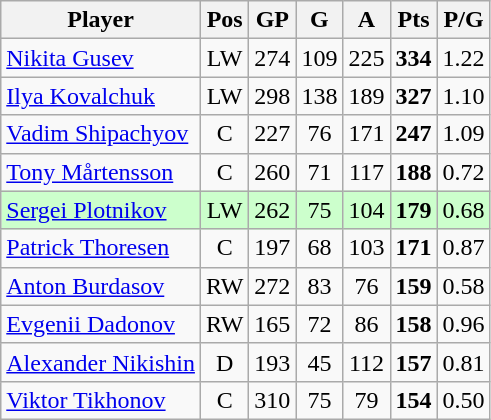<table class="wikitable">
<tr>
<th>Player</th>
<th>Pos</th>
<th>GP</th>
<th>G</th>
<th>A</th>
<th>Pts</th>
<th>P/G</th>
</tr>
<tr style="text-align:center;">
<td style="text-align:left;"> <a href='#'>Nikita Gusev</a></td>
<td>LW</td>
<td>274</td>
<td>109</td>
<td>225</td>
<td><strong>334</strong></td>
<td>1.22</td>
</tr>
<tr style="text-align:center;">
<td style="text-align:left;"> <a href='#'>Ilya Kovalchuk</a></td>
<td>LW</td>
<td>298</td>
<td>138</td>
<td>189</td>
<td><strong>327</strong></td>
<td>1.10</td>
</tr>
<tr style="text-align:center;">
<td style="text-align:left;"> <a href='#'>Vadim Shipachyov</a></td>
<td>C</td>
<td>227</td>
<td>76</td>
<td>171</td>
<td><strong>247</strong></td>
<td>1.09</td>
</tr>
<tr style="text-align:center;">
<td style="text-align:left;"> <a href='#'>Tony Mårtensson</a></td>
<td>C</td>
<td>260</td>
<td>71</td>
<td>117</td>
<td><strong>188</strong></td>
<td>0.72</td>
</tr>
<tr style="text-align:center;"  bgcolor="#cfc">
<td style="text-align:left;"> <a href='#'>Sergei Plotnikov</a></td>
<td>LW</td>
<td>262</td>
<td>75</td>
<td>104</td>
<td><strong>179</strong></td>
<td>0.68</td>
</tr>
<tr style="text-align:center;">
<td style="text-align:left;"> <a href='#'>Patrick Thoresen</a></td>
<td>C</td>
<td>197</td>
<td>68</td>
<td>103</td>
<td><strong>171</strong></td>
<td>0.87</td>
</tr>
<tr style="text-align:center;">
<td style="text-align:left;"> <a href='#'>Anton Burdasov</a></td>
<td>RW</td>
<td>272</td>
<td>83</td>
<td>76</td>
<td><strong>159</strong></td>
<td>0.58</td>
</tr>
<tr style="text-align:center;">
<td style="text-align:left;"> <a href='#'>Evgenii Dadonov</a></td>
<td>RW</td>
<td>165</td>
<td>72</td>
<td>86</td>
<td><strong>158</strong></td>
<td>0.96</td>
</tr>
<tr style="text-align:center;">
<td style="text-align:left;"> <a href='#'>Alexander Nikishin</a></td>
<td>D</td>
<td>193</td>
<td>45</td>
<td>112</td>
<td><strong>157</strong></td>
<td>0.81</td>
</tr>
<tr style="text-align:center;">
<td style="text-align:left;"> <a href='#'>Viktor Tikhonov</a></td>
<td>C</td>
<td>310</td>
<td>75</td>
<td>79</td>
<td><strong>154</strong></td>
<td>0.50</td>
</tr>
</table>
